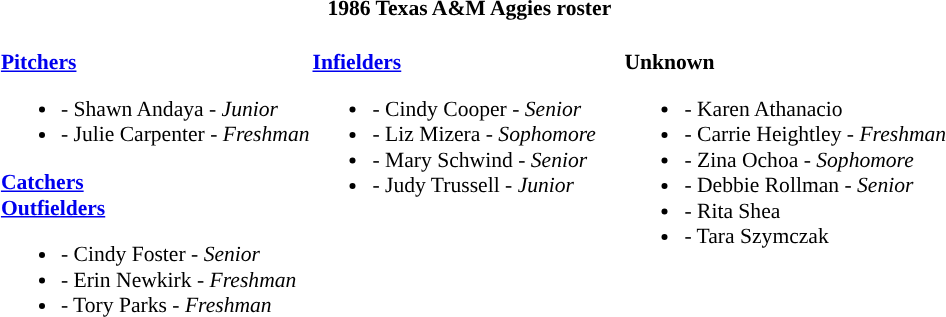<table class="toccolours" style="border-collapse:collapse; font-size:90%;">
<tr>
<th colspan=9>1986 Texas A&M Aggies roster</th>
</tr>
<tr>
<td width="03"> </td>
<td valign="top"><br><strong><a href='#'>Pitchers</a></strong><ul><li>- Shawn Andaya - <em>Junior</em></li><li>- Julie Carpenter - <em>Freshman</em></li></ul><strong><a href='#'>Catchers</a></strong><br><strong><a href='#'>Outfielders</a></strong><ul><li>- Cindy Foster - <em>Senior</em></li><li>- Erin Newkirk - <em>Freshman</em></li><li>- Tory Parks - <em>Freshman</em></li></ul></td>
<td valign="top"><br><strong><a href='#'>Infielders</a></strong><ul><li>- Cindy Cooper - <em>Senior</em></li><li>- Liz Mizera - <em>Sophomore</em></li><li>- Mary Schwind - <em>Senior</em></li><li>- Judy Trussell - <em>Junior</em></li></ul></td>
<td width="15"> </td>
<td valign="top"><br><strong>Unknown</strong><ul><li>- Karen Athanacio</li><li>- Carrie Heightley - <em>Freshman</em></li><li>- Zina Ochoa - <em>Sophomore</em></li><li>- Debbie Rollman - <em>Senior</em></li><li>- Rita Shea</li><li>- Tara Szymczak</li></ul></td>
</tr>
</table>
